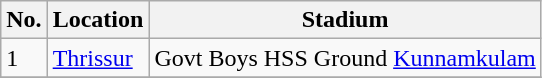<table class="wikitable">
<tr>
<th>No.</th>
<th>Location</th>
<th>Stadium</th>
</tr>
<tr>
<td>1</td>
<td><a href='#'>Thrissur</a></td>
<td>Govt Boys HSS Ground <a href='#'>Kunnamkulam</a></td>
</tr>
<tr>
</tr>
</table>
